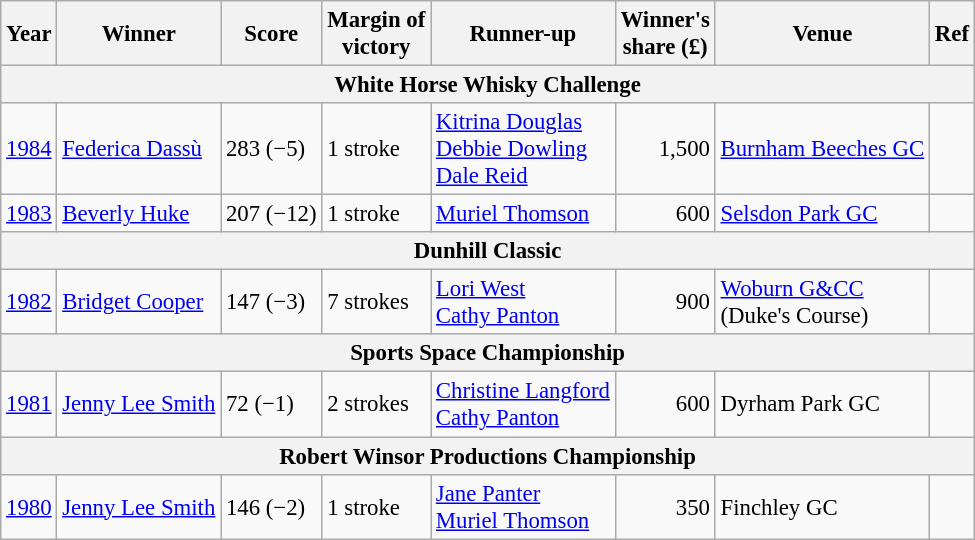<table class=wikitable style="font-size:95%">
<tr>
<th>Year</th>
<th>Winner</th>
<th>Score</th>
<th>Margin of<br>victory</th>
<th>Runner-up</th>
<th>Winner's<br>share (£)</th>
<th>Venue</th>
<th>Ref</th>
</tr>
<tr>
<th colspan=8>White Horse Whisky Challenge</th>
</tr>
<tr>
<td><a href='#'>1984</a></td>
<td> <a href='#'>Federica Dassù</a></td>
<td>283 (−5)</td>
<td>1 stroke</td>
<td> <a href='#'>Kitrina Douglas</a> <br> <a href='#'>Debbie Dowling</a><br> <a href='#'>Dale Reid</a></td>
<td align=right>1,500</td>
<td><a href='#'>Burnham Beeches GC</a></td>
<td></td>
</tr>
<tr>
<td><a href='#'>1983</a></td>
<td> <a href='#'>Beverly Huke</a></td>
<td>207 (−12)</td>
<td>1 stroke</td>
<td> <a href='#'>Muriel Thomson</a></td>
<td align=right>600</td>
<td><a href='#'>Selsdon Park GC</a></td>
<td></td>
</tr>
<tr>
<th colspan=8>Dunhill Classic</th>
</tr>
<tr>
<td><a href='#'>1982</a></td>
<td> <a href='#'>Bridget Cooper</a></td>
<td>147 (−3)</td>
<td>7 strokes</td>
<td> <a href='#'>Lori West</a><br> <a href='#'>Cathy Panton</a></td>
<td align=right>900</td>
<td><a href='#'>Woburn G&CC</a><br>(Duke's Course)</td>
<td></td>
</tr>
<tr>
<th colspan=8>Sports Space Championship</th>
</tr>
<tr>
<td><a href='#'>1981</a></td>
<td> <a href='#'>Jenny Lee Smith</a></td>
<td>72 (−1)</td>
<td>2 strokes</td>
<td> <a href='#'>Christine Langford</a> <br> <a href='#'>Cathy Panton</a></td>
<td align=right>600</td>
<td>Dyrham Park GC</td>
<td></td>
</tr>
<tr>
<th colspan=8>Robert Winsor Productions Championship</th>
</tr>
<tr>
<td><a href='#'>1980</a></td>
<td> <a href='#'>Jenny Lee Smith</a></td>
<td>146 (−2)</td>
<td>1 stroke</td>
<td> <a href='#'>Jane Panter</a> <br>  <a href='#'>Muriel Thomson</a></td>
<td align=right>350</td>
<td>Finchley GC</td>
<td></td>
</tr>
</table>
